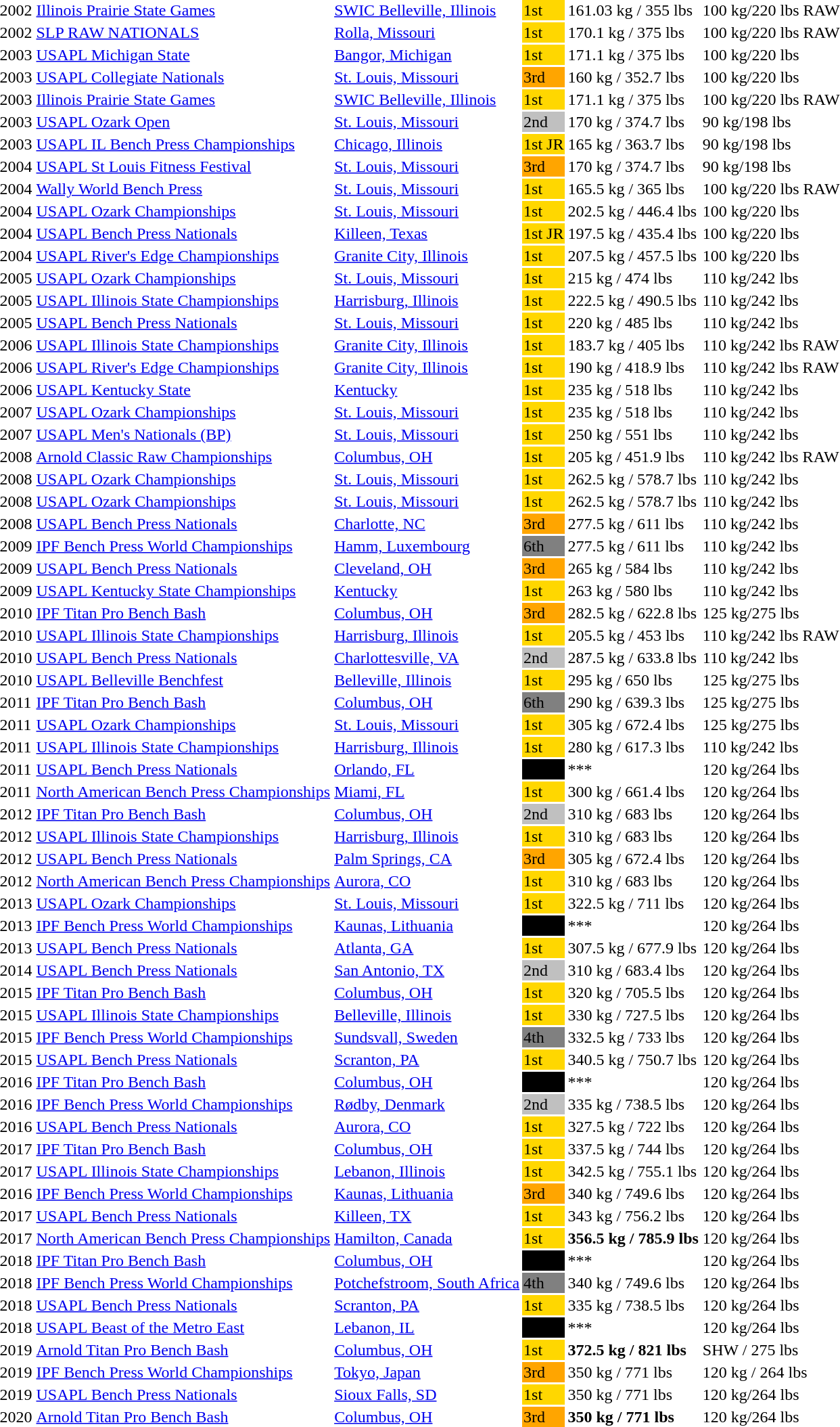<table>
<tr>
</tr>
<tr>
<td>2002</td>
<td><a href='#'>Illinois Prairie State Games</a></td>
<td><a href='#'>SWIC Belleville, Illinois</a></td>
<td bgcolor="gold">1st</td>
<td>161.03 kg / 355 lbs</td>
<td>100 kg/220 lbs RAW</td>
</tr>
<tr>
<td>2002</td>
<td><a href='#'>SLP RAW NATIONALS</a></td>
<td><a href='#'>Rolla, Missouri</a></td>
<td bgcolor="gold">1st</td>
<td>170.1 kg / 375 lbs</td>
<td>100 kg/220 lbs RAW</td>
</tr>
<tr>
<td>2003</td>
<td><a href='#'>USAPL Michigan State</a></td>
<td><a href='#'>Bangor, Michigan</a></td>
<td bgcolor="gold">1st</td>
<td>171.1 kg / 375 lbs</td>
<td>100 kg/220 lbs</td>
</tr>
<tr>
<td>2003</td>
<td><a href='#'>USAPL Collegiate Nationals</a></td>
<td><a href='#'>St. Louis, Missouri</a></td>
<td bgcolor="orange">3rd</td>
<td>160 kg / 352.7 lbs</td>
<td>100 kg/220 lbs</td>
</tr>
<tr>
<td>2003</td>
<td><a href='#'>Illinois Prairie State Games</a></td>
<td><a href='#'>SWIC Belleville, Illinois</a></td>
<td bgcolor="gold">1st</td>
<td>171.1 kg / 375 lbs</td>
<td>100 kg/220 lbs RAW</td>
</tr>
<tr>
<td>2003</td>
<td><a href='#'>USAPL Ozark Open</a></td>
<td><a href='#'>St. Louis, Missouri</a></td>
<td bgcolor="silver">2nd</td>
<td>170 kg / 374.7 lbs</td>
<td>90 kg/198 lbs</td>
</tr>
<tr>
<td>2003</td>
<td><a href='#'>USAPL IL Bench Press Championships</a></td>
<td><a href='#'>Chicago, Illinois</a></td>
<td bgcolor="gold">1st JR</td>
<td>165 kg / 363.7 lbs</td>
<td>90 kg/198 lbs</td>
</tr>
<tr>
<td>2004</td>
<td><a href='#'>USAPL St Louis Fitness Festival</a></td>
<td><a href='#'>St. Louis, Missouri</a></td>
<td bgcolor="orange">3rd</td>
<td>170 kg / 374.7 lbs</td>
<td>90 kg/198 lbs</td>
</tr>
<tr>
<td>2004</td>
<td><a href='#'>Wally World Bench Press</a></td>
<td><a href='#'>St. Louis, Missouri</a></td>
<td bgcolor="gold">1st</td>
<td>165.5 kg / 365 lbs</td>
<td>100 kg/220 lbs RAW</td>
</tr>
<tr>
<td>2004</td>
<td><a href='#'>USAPL Ozark Championships</a></td>
<td><a href='#'>St. Louis, Missouri</a></td>
<td bgcolor="gold">1st</td>
<td>202.5 kg / 446.4 lbs</td>
<td>100 kg/220 lbs</td>
</tr>
<tr>
<td>2004</td>
<td><a href='#'>USAPL Bench Press Nationals</a></td>
<td><a href='#'>Killeen, Texas</a></td>
<td bgcolor="gold">1st JR</td>
<td>197.5 kg / 435.4 lbs</td>
<td>100 kg/220 lbs</td>
</tr>
<tr>
<td>2004</td>
<td><a href='#'>USAPL River's Edge Championships</a></td>
<td><a href='#'>Granite City, Illinois</a></td>
<td bgcolor="gold">1st</td>
<td>207.5 kg / 457.5 lbs</td>
<td>100 kg/220 lbs</td>
</tr>
<tr>
<td>2005</td>
<td><a href='#'>USAPL Ozark Championships</a></td>
<td><a href='#'>St. Louis, Missouri</a></td>
<td bgcolor="gold">1st</td>
<td>215 kg / 474 lbs</td>
<td>110 kg/242 lbs</td>
</tr>
<tr>
<td>2005</td>
<td><a href='#'>USAPL Illinois State Championships</a></td>
<td><a href='#'>Harrisburg, Illinois</a></td>
<td bgcolor="gold">1st</td>
<td>222.5 kg / 490.5 lbs</td>
<td>110 kg/242 lbs</td>
</tr>
<tr>
<td>2005</td>
<td><a href='#'>USAPL Bench Press Nationals</a></td>
<td><a href='#'>St. Louis, Missouri</a></td>
<td bgcolor="gold">1st</td>
<td>220 kg / 485 lbs</td>
<td>110 kg/242 lbs</td>
</tr>
<tr>
<td>2006</td>
<td><a href='#'>USAPL Illinois State Championships</a></td>
<td><a href='#'>Granite City, Illinois</a></td>
<td bgcolor="gold">1st</td>
<td>183.7 kg / 405 lbs</td>
<td>110 kg/242 lbs RAW</td>
</tr>
<tr>
<td>2006</td>
<td><a href='#'>USAPL River's Edge Championships</a></td>
<td><a href='#'>Granite City, Illinois</a></td>
<td bgcolor="gold">1st</td>
<td>190 kg / 418.9 lbs</td>
<td>110 kg/242 lbs RAW</td>
</tr>
<tr>
<td>2006</td>
<td><a href='#'>USAPL Kentucky State</a></td>
<td><a href='#'>Kentucky</a></td>
<td bgcolor="gold">1st</td>
<td>235 kg / 518 lbs</td>
<td>110 kg/242 lbs</td>
</tr>
<tr>
<td>2007</td>
<td><a href='#'>USAPL Ozark Championships</a></td>
<td><a href='#'>St. Louis, Missouri</a></td>
<td bgcolor="gold">1st</td>
<td>235 kg / 518 lbs</td>
<td>110 kg/242 lbs</td>
</tr>
<tr>
<td>2007</td>
<td><a href='#'>USAPL Men's Nationals (BP)</a></td>
<td><a href='#'>St. Louis, Missouri</a></td>
<td bgcolor="gold">1st</td>
<td>250 kg / 551 lbs</td>
<td>110 kg/242 lbs</td>
</tr>
<tr>
<td>2008</td>
<td><a href='#'>Arnold Classic Raw Championships</a></td>
<td><a href='#'>Columbus, OH</a></td>
<td bgcolor="gold">1st</td>
<td>205 kg / 451.9 lbs</td>
<td>110 kg/242 lbs RAW</td>
</tr>
<tr>
<td>2008</td>
<td><a href='#'>USAPL Ozark Championships</a></td>
<td><a href='#'>St. Louis, Missouri</a></td>
<td bgcolor="gold">1st</td>
<td>262.5 kg / 578.7 lbs</td>
<td>110 kg/242 lbs</td>
</tr>
<tr>
<td>2008</td>
<td><a href='#'>USAPL Ozark Championships</a></td>
<td><a href='#'>St. Louis, Missouri</a></td>
<td bgcolor="gold">1st</td>
<td>262.5 kg / 578.7 lbs</td>
<td>110 kg/242 lbs</td>
</tr>
<tr>
<td>2008</td>
<td><a href='#'>USAPL Bench Press Nationals</a></td>
<td><a href='#'>Charlotte, NC</a></td>
<td bgcolor="orange">3rd</td>
<td>277.5 kg / 611 lbs</td>
<td>110 kg/242 lbs</td>
</tr>
<tr>
<td>2009</td>
<td><a href='#'>IPF Bench Press World Championships</a></td>
<td><a href='#'>Hamm, Luxembourg</a> </td>
<td bgcolor="grey">6th</td>
<td>277.5 kg / 611 lbs</td>
<td>110 kg/242 lbs</td>
</tr>
<tr>
<td>2009</td>
<td><a href='#'>USAPL Bench Press Nationals</a></td>
<td><a href='#'>Cleveland, OH</a></td>
<td bgcolor="orange">3rd</td>
<td>265 kg / 584 lbs</td>
<td>110 kg/242 lbs</td>
</tr>
<tr>
<td>2009</td>
<td><a href='#'>USAPL Kentucky State Championships</a></td>
<td><a href='#'>Kentucky</a></td>
<td bgcolor="gold">1st</td>
<td>263 kg / 580 lbs</td>
<td>110 kg/242 lbs</td>
</tr>
<tr>
<td>2010</td>
<td><a href='#'>IPF Titan Pro Bench Bash</a></td>
<td><a href='#'>Columbus, OH</a></td>
<td bgcolor="orange">3rd</td>
<td>282.5 kg / 622.8 lbs</td>
<td>125 kg/275 lbs</td>
</tr>
<tr>
<td>2010</td>
<td><a href='#'>USAPL Illinois State Championships</a></td>
<td><a href='#'>Harrisburg, Illinois</a></td>
<td bgcolor="gold">1st</td>
<td>205.5 kg / 453 lbs</td>
<td>110 kg/242 lbs RAW</td>
</tr>
<tr>
<td>2010</td>
<td><a href='#'>USAPL Bench Press Nationals</a></td>
<td><a href='#'>Charlottesville, VA</a></td>
<td bgcolor="silver">2nd</td>
<td>287.5 kg / 633.8 lbs</td>
<td>110 kg/242 lbs</td>
</tr>
<tr>
<td>2010</td>
<td><a href='#'>USAPL Belleville Benchfest</a></td>
<td><a href='#'>Belleville, Illinois</a></td>
<td bgcolor="gold">1st</td>
<td>295 kg / 650 lbs</td>
<td>125 kg/275 lbs</td>
</tr>
<tr>
<td>2011</td>
<td><a href='#'>IPF Titan Pro Bench Bash</a></td>
<td><a href='#'>Columbus, OH</a></td>
<td bgcolor="grey">6th</td>
<td>290 kg / 639.3 lbs</td>
<td>125 kg/275 lbs</td>
</tr>
<tr>
<td>2011</td>
<td><a href='#'>USAPL Ozark Championships</a></td>
<td><a href='#'>St. Louis, Missouri</a></td>
<td bgcolor="gold">1st</td>
<td>305 kg / 672.4 lbs</td>
<td>125 kg/275 lbs</td>
</tr>
<tr>
<td>2011</td>
<td><a href='#'>USAPL Illinois State Championships</a></td>
<td><a href='#'>Harrisburg, Illinois</a></td>
<td bgcolor="gold">1st</td>
<td>280 kg / 617.3 lbs</td>
<td>110 kg/242 lbs</td>
</tr>
<tr>
<td>2011</td>
<td><a href='#'>USAPL Bench Press Nationals</a></td>
<td><a href='#'>Orlando, FL</a></td>
<td bgcolor="black"></td>
<td>***</td>
<td>120 kg/264 lbs</td>
</tr>
<tr>
<td>2011</td>
<td><a href='#'>North American Bench Press Championships</a></td>
<td><a href='#'>Miami, FL</a></td>
<td bgcolor="gold">1st</td>
<td>300 kg / 661.4 lbs</td>
<td>120 kg/264 lbs</td>
</tr>
<tr>
<td>2012</td>
<td><a href='#'>IPF Titan Pro Bench Bash</a></td>
<td><a href='#'>Columbus, OH</a></td>
<td bgcolor="silver">2nd</td>
<td>310 kg / 683 lbs</td>
<td>120 kg/264 lbs</td>
</tr>
<tr>
<td>2012</td>
<td><a href='#'>USAPL Illinois State Championships</a></td>
<td><a href='#'>Harrisburg, Illinois</a></td>
<td bgcolor="gold">1st</td>
<td>310 kg / 683 lbs</td>
<td>120 kg/264 lbs</td>
</tr>
<tr>
<td>2012</td>
<td><a href='#'>USAPL Bench Press Nationals</a></td>
<td><a href='#'>Palm Springs, CA</a></td>
<td bgcolor="orange">3rd</td>
<td>305 kg / 672.4 lbs</td>
<td>120 kg/264 lbs</td>
</tr>
<tr>
<td>2012</td>
<td><a href='#'>North American Bench Press Championships</a></td>
<td><a href='#'>Aurora, CO</a></td>
<td bgcolor="gold">1st</td>
<td>310 kg / 683 lbs</td>
<td>120 kg/264 lbs</td>
</tr>
<tr>
<td>2013</td>
<td><a href='#'>USAPL Ozark Championships</a></td>
<td><a href='#'>St. Louis, Missouri</a></td>
<td bgcolor="gold">1st</td>
<td>322.5 kg / 711 lbs</td>
<td>120 kg/264 lbs</td>
</tr>
<tr>
<td>2013</td>
<td><a href='#'>IPF Bench Press World Championships</a></td>
<td><a href='#'>Kaunas, Lithuania</a> </td>
<td bgcolor="black"></td>
<td>***</td>
<td>120 kg/264 lbs</td>
</tr>
<tr>
<td>2013</td>
<td><a href='#'>USAPL Bench Press Nationals</a></td>
<td><a href='#'>Atlanta, GA</a></td>
<td bgcolor="gold">1st</td>
<td>307.5 kg / 677.9 lbs</td>
<td>120 kg/264 lbs</td>
</tr>
<tr>
<td>2014</td>
<td><a href='#'>USAPL Bench Press Nationals</a></td>
<td><a href='#'>San Antonio, TX</a></td>
<td bgcolor="silver">2nd</td>
<td>310 kg / 683.4 lbs</td>
<td>120 kg/264 lbs</td>
</tr>
<tr>
<td>2015</td>
<td><a href='#'>IPF Titan Pro Bench Bash</a></td>
<td><a href='#'>Columbus, OH</a></td>
<td bgcolor="gold">1st</td>
<td>320 kg / 705.5 lbs</td>
<td>120 kg/264 lbs</td>
</tr>
<tr>
<td>2015</td>
<td><a href='#'>USAPL Illinois State Championships</a></td>
<td><a href='#'>Belleville, Illinois</a></td>
<td bgcolor="gold">1st</td>
<td>330 kg / 727.5 lbs</td>
<td>120 kg/264 lbs</td>
</tr>
<tr>
<td>2015</td>
<td><a href='#'>IPF Bench Press World Championships</a></td>
<td><a href='#'>Sundsvall, Sweden</a> </td>
<td bgcolor="grey">4th</td>
<td>332.5 kg / 733 lbs</td>
<td>120 kg/264 lbs</td>
</tr>
<tr>
<td>2015</td>
<td><a href='#'>USAPL Bench Press Nationals</a></td>
<td><a href='#'>Scranton, PA</a></td>
<td bgcolor="gold">1st</td>
<td>340.5 kg / 750.7 lbs</td>
<td>120 kg/264 lbs</td>
</tr>
<tr>
<td>2016</td>
<td><a href='#'>IPF Titan Pro Bench Bash</a></td>
<td><a href='#'>Columbus, OH</a></td>
<td bgcolor="black"></td>
<td>***</td>
<td>120 kg/264 lbs</td>
</tr>
<tr>
<td>2016</td>
<td><a href='#'>IPF Bench Press World Championships</a></td>
<td><a href='#'>Rødby, Denmark</a> </td>
<td bgcolor="silver">2nd</td>
<td>335 kg / 738.5 lbs</td>
<td>120 kg/264 lbs</td>
</tr>
<tr>
<td>2016</td>
<td><a href='#'>USAPL Bench Press Nationals</a></td>
<td><a href='#'>Aurora, CO</a></td>
<td bgcolor="gold">1st</td>
<td>327.5 kg / 722 lbs</td>
<td>120 kg/264 lbs</td>
</tr>
<tr>
<td>2017</td>
<td><a href='#'>IPF Titan Pro Bench Bash</a></td>
<td><a href='#'>Columbus, OH</a></td>
<td bgcolor="gold">1st</td>
<td>337.5 kg / 744 lbs</td>
<td>120 kg/264 lbs</td>
</tr>
<tr>
<td>2017</td>
<td><a href='#'>USAPL Illinois State Championships</a></td>
<td><a href='#'>Lebanon, Illinois</a></td>
<td bgcolor="gold">1st</td>
<td>342.5 kg / 755.1 lbs</td>
<td>120 kg/264 lbs</td>
</tr>
<tr>
<td>2016</td>
<td><a href='#'>IPF Bench Press World Championships</a></td>
<td><a href='#'>Kaunas, Lithuania</a> </td>
<td bgcolor="orange">3rd</td>
<td>340 kg / 749.6 lbs</td>
<td>120 kg/264 lbs</td>
</tr>
<tr>
<td>2017</td>
<td><a href='#'>USAPL Bench Press Nationals</a></td>
<td><a href='#'>Killeen, TX</a></td>
<td bgcolor="gold">1st</td>
<td>343 kg / 756.2 lbs</td>
<td>120 kg/264 lbs</td>
</tr>
<tr>
<td>2017</td>
<td><a href='#'>North American Bench Press Championships</a></td>
<td><a href='#'>Hamilton, Canada</a> </td>
<td bgcolor="gold">1st</td>
<td><strong>356.5 kg / 785.9 lbs</strong></td>
<td>120 kg/264 lbs</td>
</tr>
<tr>
<td>2018</td>
<td><a href='#'>IPF Titan Pro Bench Bash</a></td>
<td><a href='#'>Columbus, OH</a></td>
<td bgcolor="black"></td>
<td>***</td>
<td>120 kg/264 lbs</td>
</tr>
<tr>
<td>2018</td>
<td><a href='#'>IPF Bench Press World Championships</a></td>
<td><a href='#'>Potchefstroom, South Africa</a> </td>
<td bgcolor="grey">4th</td>
<td>340 kg / 749.6 lbs</td>
<td>120 kg/264 lbs</td>
</tr>
<tr>
<td>2018</td>
<td><a href='#'>USAPL Bench Press Nationals</a></td>
<td><a href='#'>Scranton, PA</a></td>
<td bgcolor="gold">1st</td>
<td>335 kg / 738.5 lbs</td>
<td>120 kg/264 lbs</td>
</tr>
<tr>
<td>2018</td>
<td><a href='#'>USAPL Beast of the Metro East</a></td>
<td><a href='#'>Lebanon, IL</a></td>
<td bgcolor="black"></td>
<td>***</td>
<td>120 kg/264 lbs</td>
</tr>
<tr>
<td>2019</td>
<td><a href='#'>Arnold Titan Pro Bench Bash</a></td>
<td><a href='#'>Columbus, OH</a></td>
<td bgcolor="gold">1st</td>
<td><strong>372.5 kg / 821 lbs</strong></td>
<td>SHW / 275 lbs</td>
</tr>
<tr>
<td>2019</td>
<td><a href='#'>IPF Bench Press World Championships</a></td>
<td><a href='#'>Tokyo, Japan</a></td>
<td bgcolor="orange">3rd</td>
<td>350 kg / 771 lbs</td>
<td>120 kg / 264 lbs</td>
</tr>
<tr>
<td>2019</td>
<td><a href='#'>USAPL Bench Press Nationals</a></td>
<td><a href='#'>Sioux Falls, SD</a></td>
<td bgcolor="gold">1st</td>
<td>350 kg / 771 lbs</td>
<td>120 kg/264 lbs</td>
</tr>
<tr>
<td>2020</td>
<td><a href='#'>Arnold Titan Pro Bench Bash</a></td>
<td><a href='#'>Columbus, OH</a></td>
<td bgcolor="orange">3rd</td>
<td><strong>350 kg / 771 lbs</strong></td>
<td>120 kg/264 lbs</td>
</tr>
</table>
